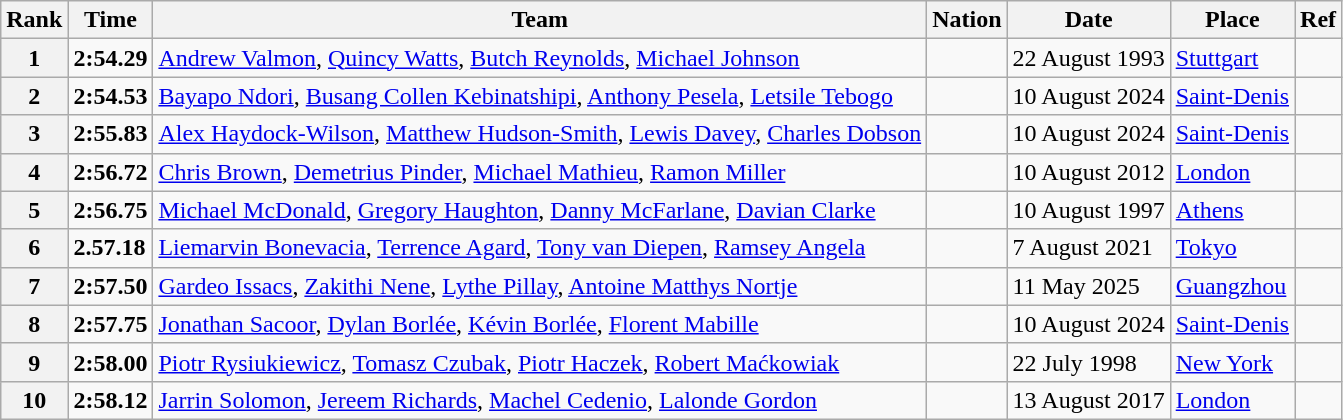<table class="wikitable">
<tr>
<th>Rank</th>
<th>Time</th>
<th>Team</th>
<th>Nation</th>
<th>Date</th>
<th>Place</th>
<th>Ref</th>
</tr>
<tr>
<th>1</th>
<td><strong>2:54.29</strong></td>
<td><a href='#'>Andrew Valmon</a>, <a href='#'>Quincy Watts</a>, <a href='#'>Butch Reynolds</a>, <a href='#'>Michael Johnson</a></td>
<td></td>
<td>22 August 1993</td>
<td><a href='#'>Stuttgart</a></td>
<td></td>
</tr>
<tr>
<th>2</th>
<td><strong>2:54.53</strong></td>
<td><a href='#'>Bayapo Ndori</a>, <a href='#'>Busang Collen Kebinatshipi</a>, <a href='#'>Anthony Pesela</a>, <a href='#'>Letsile Tebogo</a></td>
<td></td>
<td>10 August 2024</td>
<td><a href='#'>Saint-Denis</a></td>
<td></td>
</tr>
<tr>
<th>3</th>
<td><strong>2:55.83</strong></td>
<td><a href='#'>Alex Haydock-Wilson</a>, <a href='#'>Matthew Hudson-Smith</a>, <a href='#'>Lewis Davey</a>, <a href='#'>Charles Dobson</a></td>
<td></td>
<td>10 August 2024</td>
<td><a href='#'>Saint-Denis</a></td>
<td></td>
</tr>
<tr>
<th>4</th>
<td><strong>2:56.72</strong></td>
<td><a href='#'>Chris Brown</a>, <a href='#'>Demetrius Pinder</a>, <a href='#'>Michael Mathieu</a>, <a href='#'>Ramon Miller</a></td>
<td></td>
<td>10 August 2012</td>
<td><a href='#'>London</a></td>
<td></td>
</tr>
<tr>
<th>5</th>
<td><strong>2:56.75</strong></td>
<td><a href='#'>Michael McDonald</a>, <a href='#'>Gregory Haughton</a>, <a href='#'>Danny McFarlane</a>, <a href='#'>Davian Clarke</a></td>
<td></td>
<td>10 August 1997</td>
<td><a href='#'>Athens</a></td>
<td></td>
</tr>
<tr>
<th>6</th>
<td><strong>2.57.18</strong></td>
<td><a href='#'>Liemarvin Bonevacia</a>, <a href='#'>Terrence Agard</a>, <a href='#'>Tony van Diepen</a>, <a href='#'>Ramsey Angela</a></td>
<td></td>
<td>7 August 2021</td>
<td><a href='#'>Tokyo</a></td>
<td></td>
</tr>
<tr>
<th>7</th>
<td><strong>2:57.50</strong></td>
<td><a href='#'>Gardeo Issacs</a>, <a href='#'>Zakithi Nene</a>, <a href='#'>Lythe Pillay</a>, <a href='#'>Antoine Matthys Nortje</a></td>
<td></td>
<td>11 May 2025</td>
<td><a href='#'>Guangzhou</a></td>
<td></td>
</tr>
<tr>
<th>8</th>
<td><strong>2:57.75</strong></td>
<td><a href='#'>Jonathan Sacoor</a>, <a href='#'>Dylan Borlée</a>, <a href='#'>Kévin Borlée</a>, <a href='#'>Florent Mabille</a></td>
<td></td>
<td>10 August 2024</td>
<td><a href='#'>Saint-Denis</a></td>
<td></td>
</tr>
<tr>
<th>9</th>
<td><strong>2:58.00</strong></td>
<td><a href='#'>Piotr Rysiukiewicz</a>, <a href='#'>Tomasz Czubak</a>, <a href='#'>Piotr Haczek</a>, <a href='#'>Robert Maćkowiak</a></td>
<td></td>
<td>22 July 1998</td>
<td><a href='#'>New York</a></td>
<td></td>
</tr>
<tr>
<th>10</th>
<td><strong>2:58.12</strong></td>
<td><a href='#'>Jarrin Solomon</a>, <a href='#'>Jereem Richards</a>, <a href='#'>Machel Cedenio</a>, <a href='#'>Lalonde Gordon</a></td>
<td></td>
<td>13 August 2017</td>
<td><a href='#'>London</a></td>
<td></td>
</tr>
</table>
